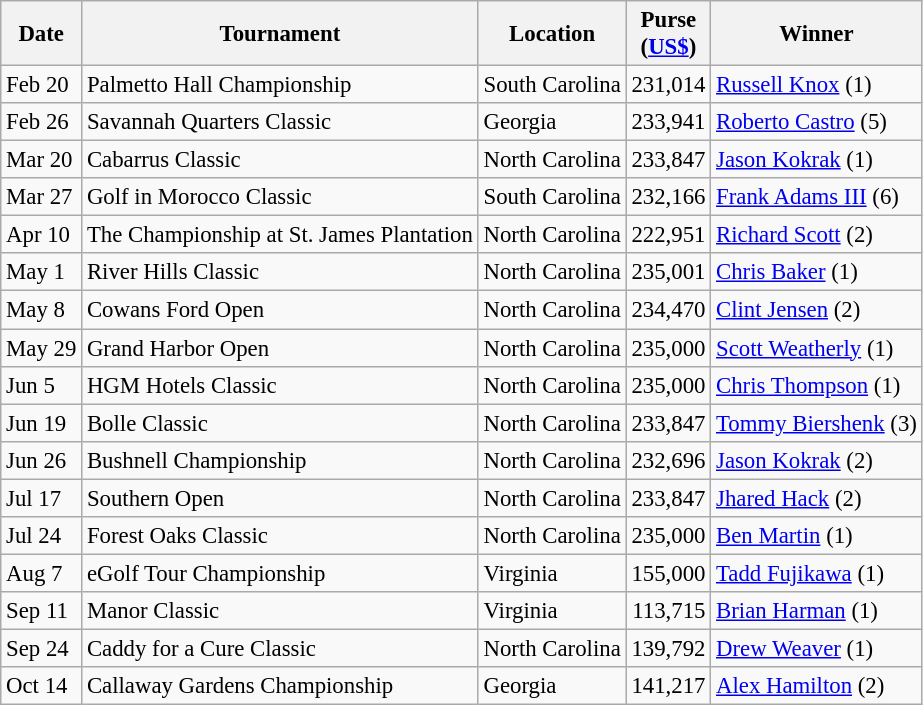<table class="wikitable" style="font-size:95%">
<tr>
<th>Date</th>
<th>Tournament</th>
<th>Location</th>
<th>Purse<br>(<a href='#'>US$</a>)</th>
<th>Winner</th>
</tr>
<tr>
<td>Feb 20</td>
<td>Palmetto Hall Championship</td>
<td>South Carolina</td>
<td align=right>231,014</td>
<td> <a href='#'>Russell Knox</a> (1)</td>
</tr>
<tr>
<td>Feb 26</td>
<td>Savannah Quarters Classic</td>
<td>Georgia</td>
<td align=right>233,941</td>
<td> <a href='#'>Roberto Castro</a> (5)</td>
</tr>
<tr>
<td>Mar 20</td>
<td>Cabarrus Classic</td>
<td>North Carolina</td>
<td align=right>233,847</td>
<td> <a href='#'>Jason Kokrak</a> (1)</td>
</tr>
<tr>
<td>Mar 27</td>
<td>Golf in Morocco Classic</td>
<td>South Carolina</td>
<td align=right>232,166</td>
<td> <a href='#'>Frank Adams III</a> (6)</td>
</tr>
<tr>
<td>Apr 10</td>
<td>The Championship at St. James Plantation</td>
<td>North Carolina</td>
<td align=right>222,951</td>
<td> <a href='#'>Richard Scott</a> (2)</td>
</tr>
<tr>
<td>May 1</td>
<td>River Hills Classic</td>
<td>North Carolina</td>
<td align=right>235,001</td>
<td> <a href='#'>Chris Baker</a> (1)</td>
</tr>
<tr>
<td>May 8</td>
<td>Cowans Ford Open</td>
<td>North Carolina</td>
<td align=right>234,470</td>
<td> <a href='#'>Clint Jensen</a> (2)</td>
</tr>
<tr>
<td>May 29</td>
<td>Grand Harbor Open</td>
<td>North Carolina</td>
<td align=right>235,000</td>
<td> <a href='#'>Scott Weatherly</a> (1)</td>
</tr>
<tr>
<td>Jun 5</td>
<td>HGM Hotels Classic</td>
<td>North Carolina</td>
<td align=right>235,000</td>
<td> <a href='#'>Chris Thompson</a> (1)</td>
</tr>
<tr>
<td>Jun 19</td>
<td>Bolle Classic</td>
<td>North Carolina</td>
<td align=right>233,847</td>
<td> <a href='#'>Tommy Biershenk</a> (3)</td>
</tr>
<tr>
<td>Jun 26</td>
<td>Bushnell Championship</td>
<td>North Carolina</td>
<td align=right>232,696</td>
<td> <a href='#'>Jason Kokrak</a> (2)</td>
</tr>
<tr>
<td>Jul 17</td>
<td>Southern Open</td>
<td>North Carolina</td>
<td align=right>233,847</td>
<td> <a href='#'>Jhared Hack</a> (2)</td>
</tr>
<tr>
<td>Jul 24</td>
<td>Forest Oaks Classic</td>
<td>North Carolina</td>
<td align=right>235,000</td>
<td> <a href='#'>Ben Martin</a> (1)</td>
</tr>
<tr>
<td>Aug 7</td>
<td>eGolf Tour Championship</td>
<td>Virginia</td>
<td align=right>155,000</td>
<td> <a href='#'>Tadd Fujikawa</a> (1)</td>
</tr>
<tr>
<td>Sep 11</td>
<td>Manor Classic</td>
<td>Virginia</td>
<td align=right>113,715</td>
<td> <a href='#'>Brian Harman</a> (1)</td>
</tr>
<tr>
<td>Sep 24</td>
<td>Caddy for a Cure Classic</td>
<td>North Carolina</td>
<td align=right>139,792</td>
<td> <a href='#'>Drew Weaver</a> (1)</td>
</tr>
<tr>
<td>Oct 14</td>
<td>Callaway Gardens Championship</td>
<td>Georgia</td>
<td align=right>141,217</td>
<td> <a href='#'>Alex Hamilton</a> (2)</td>
</tr>
</table>
